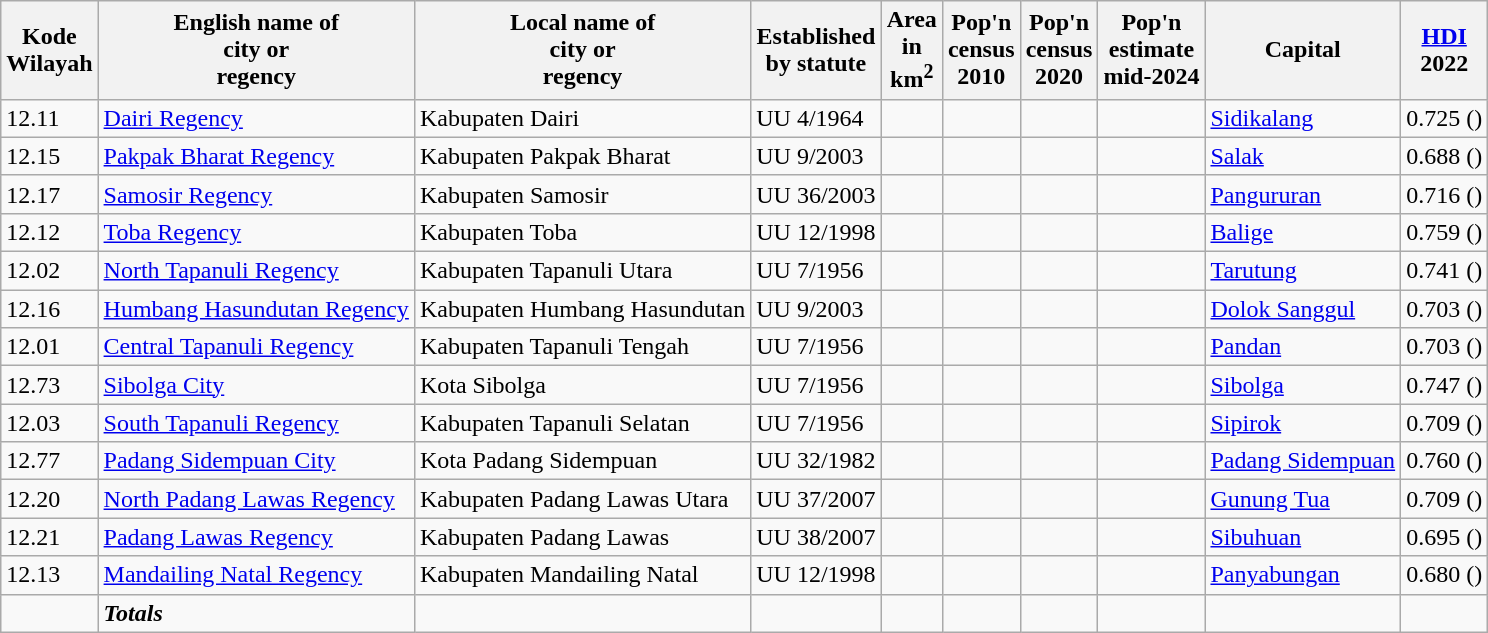<table class="sortable wikitable">
<tr>
<th>Kode <br>Wilayah</th>
<th>English name of <br>city or <br>regency</th>
<th>Local name of <br>city or <br>regency</th>
<th>Established<br>by statute</th>
<th>Area<br> in <br>km<sup>2</sup></th>
<th>Pop'n <br>census <br>2010</th>
<th>Pop'n <br>census<br>2020</th>
<th>Pop'n <br> estimate <br>mid-2024</th>
<th>Capital</th>
<th><a href='#'>HDI</a><br>2022</th>
</tr>
<tr>
<td>12.11</td>
<td><a href='#'>Dairi Regency</a></td>
<td>Kabupaten Dairi</td>
<td>UU 4/1964</td>
<td align="right"></td>
<td align="right"></td>
<td align="right"></td>
<td align="right"></td>
<td><a href='#'>Sidikalang</a></td>
<td>0.725 ()</td>
</tr>
<tr>
<td>12.15</td>
<td><a href='#'>Pakpak Bharat Regency</a></td>
<td>Kabupaten Pakpak Bharat</td>
<td>UU 9/2003</td>
<td align="right"></td>
<td align="right"></td>
<td align="right"></td>
<td align="right"></td>
<td><a href='#'>Salak</a></td>
<td>0.688 ()</td>
</tr>
<tr>
<td>12.17</td>
<td><a href='#'>Samosir Regency</a></td>
<td>Kabupaten Samosir</td>
<td>UU 36/2003</td>
<td align="right"></td>
<td align="right"></td>
<td align="right"></td>
<td align="right"></td>
<td><a href='#'>Pangururan</a></td>
<td>0.716 ()</td>
</tr>
<tr>
<td>12.12</td>
<td><a href='#'>Toba Regency</a></td>
<td>Kabupaten Toba</td>
<td>UU 12/1998</td>
<td align="right"></td>
<td align="right"></td>
<td align="right"></td>
<td align="right"></td>
<td><a href='#'>Balige</a></td>
<td>0.759 ()</td>
</tr>
<tr>
<td>12.02</td>
<td><a href='#'>North Tapanuli Regency</a></td>
<td>Kabupaten Tapanuli Utara</td>
<td>UU 7/1956</td>
<td align="right"></td>
<td align="right"></td>
<td align="right"></td>
<td align="right"></td>
<td><a href='#'>Tarutung</a></td>
<td>0.741 ()</td>
</tr>
<tr>
<td>12.16</td>
<td><a href='#'>Humbang Hasundutan Regency</a></td>
<td>Kabupaten Humbang Hasundutan</td>
<td>UU 9/2003</td>
<td align="right"></td>
<td align="right"></td>
<td align="right"></td>
<td align="right"></td>
<td><a href='#'>Dolok Sanggul</a></td>
<td>0.703 ()</td>
</tr>
<tr>
<td>12.01</td>
<td><a href='#'>Central Tapanuli Regency</a></td>
<td>Kabupaten Tapanuli Tengah</td>
<td>UU 7/1956</td>
<td align="right"></td>
<td align="right"></td>
<td align="right"></td>
<td align="right"></td>
<td><a href='#'>Pandan</a></td>
<td>0.703 ()</td>
</tr>
<tr>
<td>12.73</td>
<td><a href='#'>Sibolga City</a></td>
<td>Kota Sibolga</td>
<td>UU 7/1956</td>
<td align="right"></td>
<td align="right"></td>
<td align="right"></td>
<td align="right"></td>
<td><a href='#'>Sibolga</a></td>
<td>0.747 ()</td>
</tr>
<tr>
<td>12.03</td>
<td><a href='#'>South Tapanuli Regency</a></td>
<td>Kabupaten Tapanuli Selatan</td>
<td>UU 7/1956</td>
<td align="right"></td>
<td align="right"></td>
<td align="right"></td>
<td align="right"></td>
<td><a href='#'>Sipirok</a></td>
<td>0.709 ()</td>
</tr>
<tr>
<td>12.77</td>
<td><a href='#'>Padang Sidempuan City</a></td>
<td>Kota Padang Sidempuan</td>
<td>UU 32/1982</td>
<td align="right"></td>
<td align="right"></td>
<td align="right"></td>
<td align="right"></td>
<td><a href='#'>Padang Sidempuan</a></td>
<td>0.760 ()</td>
</tr>
<tr>
<td>12.20</td>
<td><a href='#'>North Padang Lawas Regency</a></td>
<td>Kabupaten Padang Lawas Utara</td>
<td>UU 37/2007</td>
<td align="right"></td>
<td align="right"></td>
<td align="right"></td>
<td align="right"></td>
<td><a href='#'>Gunung Tua</a></td>
<td>0.709 ()</td>
</tr>
<tr>
<td>12.21</td>
<td><a href='#'>Padang Lawas Regency</a></td>
<td>Kabupaten Padang Lawas</td>
<td>UU 38/2007</td>
<td align="right"></td>
<td align="right"></td>
<td align="right"></td>
<td align="right"></td>
<td><a href='#'>Sibuhuan</a></td>
<td>0.695 ()</td>
</tr>
<tr>
<td>12.13</td>
<td><a href='#'>Mandailing Natal Regency</a></td>
<td>Kabupaten Mandailing Natal</td>
<td>UU 12/1998</td>
<td align="right"></td>
<td align="right"></td>
<td align="right"></td>
<td align="right"></td>
<td><a href='#'>Panyabungan</a></td>
<td>0.680 ()</td>
</tr>
<tr>
<td></td>
<td><strong><em>Totals</em></strong></td>
<td></td>
<td></td>
<td align="right"><em></em></td>
<td align="right"><em></em></td>
<td align="right"><em> </em></td>
<td align="right"><em> </em></td>
<td></td>
<td></td>
</tr>
</table>
